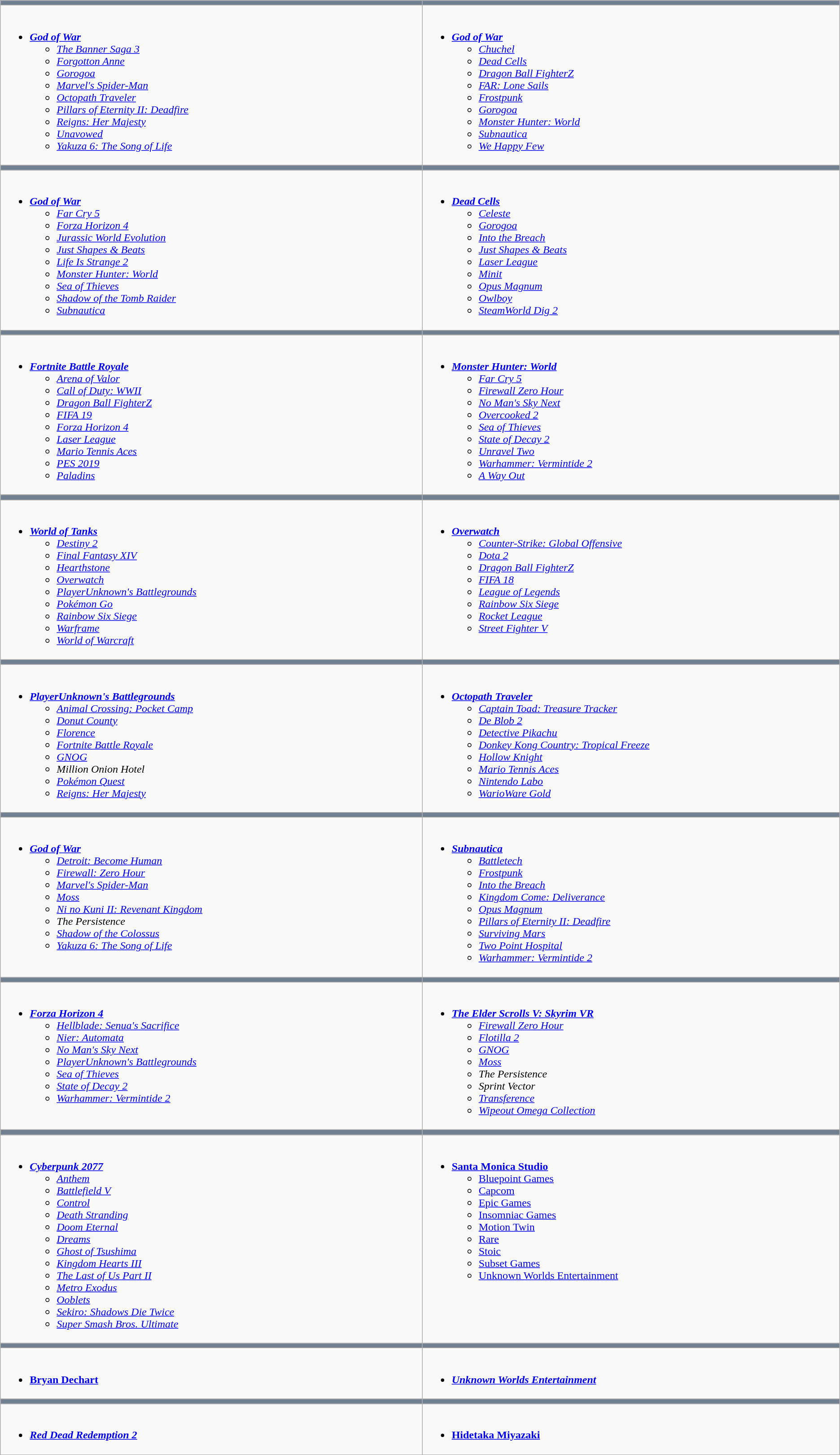<table class=wikitable>
<tr>
<th style="background:#708090; width:50em;"></th>
<th style="background:#708090; width:50em;"></th>
</tr>
<tr>
<td valign="top"><br><ul><li><strong><em><a href='#'>God of War</a></em></strong><ul><li><em><a href='#'>The Banner Saga 3</a></em></li><li><em><a href='#'>Forgotton Anne</a></em></li><li><em><a href='#'>Gorogoa</a></em></li><li><em><a href='#'>Marvel's Spider-Man</a></em></li><li><em><a href='#'>Octopath Traveler</a></em></li><li><em><a href='#'>Pillars of Eternity II: Deadfire</a></em></li><li><em><a href='#'>Reigns: Her Majesty</a></em></li><li><em><a href='#'>Unavowed</a></em></li><li><em><a href='#'>Yakuza 6: The Song of Life</a></em></li></ul></li></ul></td>
<td valign="top"><br><ul><li><strong><em><a href='#'>God of War</a></em></strong><ul><li><em><a href='#'>Chuchel</a></em></li><li><em><a href='#'>Dead Cells</a></em></li><li><em><a href='#'>Dragon Ball FighterZ</a></em></li><li><em><a href='#'>FAR: Lone Sails</a></em></li><li><em><a href='#'>Frostpunk</a></em></li><li><em><a href='#'>Gorogoa</a></em></li><li><em><a href='#'>Monster Hunter: World</a></em></li><li><em><a href='#'>Subnautica</a></em></li><li><em><a href='#'>We Happy Few</a></em></li></ul></li></ul></td>
</tr>
<tr>
<th style="background:#708090; width:50em;"></th>
<th style="background:#708090; width:50em;"></th>
</tr>
<tr>
<td valign="top"><br><ul><li><strong><em><a href='#'>God of War</a></em></strong><ul><li><em><a href='#'>Far Cry 5</a></em></li><li><em><a href='#'>Forza Horizon 4</a></em></li><li><em><a href='#'>Jurassic World Evolution</a></em></li><li><em><a href='#'>Just Shapes & Beats</a></em></li><li><em><a href='#'>Life Is Strange 2</a></em></li><li><em><a href='#'>Monster Hunter: World</a></em></li><li><em><a href='#'>Sea of Thieves</a></em></li><li><em><a href='#'>Shadow of the Tomb Raider</a></em></li><li><em><a href='#'>Subnautica</a></em></li></ul></li></ul></td>
<td valign="top"><br><ul><li><strong><em><a href='#'>Dead Cells</a></em></strong><ul><li><em><a href='#'>Celeste</a></em></li><li><em><a href='#'>Gorogoa</a></em></li><li><em><a href='#'>Into the Breach</a></em></li><li><em><a href='#'>Just Shapes & Beats</a></em></li><li><em><a href='#'>Laser League</a></em></li><li><em><a href='#'>Minit</a></em></li><li><em><a href='#'>Opus Magnum</a></em></li><li><em><a href='#'>Owlboy</a></em></li><li><em><a href='#'>SteamWorld Dig 2</a></em></li></ul></li></ul></td>
</tr>
<tr>
<th style="background:#708090; width:50em;"></th>
<th style="background:#708090; width:50em;"></th>
</tr>
<tr>
<td valign="top"><br><ul><li><strong><em><a href='#'>Fortnite Battle Royale</a></em></strong><ul><li><em><a href='#'>Arena of Valor</a></em></li><li><em><a href='#'>Call of Duty: WWII</a></em></li><li><em><a href='#'>Dragon Ball FighterZ</a></em></li><li><em><a href='#'>FIFA 19</a></em></li><li><em><a href='#'>Forza Horizon 4</a></em></li><li><em><a href='#'>Laser League</a></em></li><li><em><a href='#'>Mario Tennis Aces</a></em></li><li><em><a href='#'>PES 2019</a></em></li><li><em><a href='#'>Paladins</a></em></li></ul></li></ul></td>
<td valign="top"><br><ul><li><strong><em><a href='#'>Monster Hunter: World</a></em></strong><ul><li><em><a href='#'>Far Cry 5</a></em></li><li><em><a href='#'>Firewall Zero Hour</a></em></li><li><em><a href='#'>No Man's Sky Next</a></em></li><li><em><a href='#'>Overcooked 2</a></em></li><li><em><a href='#'>Sea of Thieves</a></em></li><li><em><a href='#'>State of Decay 2</a></em></li><li><em><a href='#'>Unravel Two</a></em></li><li><em><a href='#'>Warhammer: Vermintide 2</a></em></li><li><em><a href='#'>A Way Out</a></em></li></ul></li></ul></td>
</tr>
<tr>
<th style="background:#708090; width:50em;"></th>
<th style="background:#708090; width:50em;"></th>
</tr>
<tr>
<td valign="top"><br><ul><li><strong><em><a href='#'>World of Tanks</a></em></strong><ul><li><em><a href='#'>Destiny 2</a></em></li><li><em><a href='#'>Final Fantasy XIV</a></em></li><li><em><a href='#'>Hearthstone</a></em></li><li><em><a href='#'>Overwatch</a></em></li><li><em><a href='#'>PlayerUnknown's Battlegrounds</a></em></li><li><em><a href='#'>Pokémon Go</a></em></li><li><em><a href='#'>Rainbow Six Siege</a></em></li><li><em><a href='#'>Warframe</a></em></li><li><em><a href='#'>World of Warcraft</a></em></li></ul></li></ul></td>
<td valign="top"><br><ul><li><strong><em><a href='#'>Overwatch</a></em></strong><ul><li><em><a href='#'>Counter-Strike: Global Offensive</a></em></li><li><em><a href='#'>Dota 2</a></em></li><li><em><a href='#'>Dragon Ball FighterZ</a></em></li><li><em><a href='#'>FIFA 18</a></em></li><li><em><a href='#'>League of Legends</a></em></li><li><em><a href='#'>Rainbow Six Siege</a></em></li><li><em><a href='#'>Rocket League</a></em></li><li><em><a href='#'>Street Fighter V</a></em></li></ul></li></ul></td>
</tr>
<tr>
<th style="background:#708090; width:50em;"></th>
<th style="background:#708090; width:50em;"></th>
</tr>
<tr>
<td valign="top"><br><ul><li><strong><em><a href='#'>PlayerUnknown's Battlegrounds</a></em></strong><ul><li><em><a href='#'>Animal Crossing: Pocket Camp</a></em></li><li><em><a href='#'>Donut County</a></em></li><li><em><a href='#'>Florence</a></em></li><li><em><a href='#'>Fortnite Battle Royale</a></em></li><li><em><a href='#'>GNOG</a></em></li><li><em>Million Onion Hotel</em></li><li><em><a href='#'>Pokémon Quest</a></em></li><li><em><a href='#'>Reigns: Her Majesty</a></em></li></ul></li></ul></td>
<td valign="top"><br><ul><li><strong><em><a href='#'>Octopath Traveler</a></em></strong><ul><li><em><a href='#'>Captain Toad: Treasure Tracker</a></em></li><li><em><a href='#'>De Blob 2</a></em></li><li><em><a href='#'>Detective Pikachu</a></em></li><li><em><a href='#'>Donkey Kong Country: Tropical Freeze</a></em></li><li><em><a href='#'>Hollow Knight</a></em></li><li><em><a href='#'>Mario Tennis Aces</a></em></li><li><em><a href='#'>Nintendo Labo</a></em></li><li><em><a href='#'>WarioWare Gold</a></em></li></ul></li></ul></td>
</tr>
<tr>
<th style="background:#708090; width:50em;"></th>
<th style="background:#708090; width:50em;"></th>
</tr>
<tr>
<td valign="top"><br><ul><li><strong><em><a href='#'>God of War</a></em></strong><ul><li><em><a href='#'>Detroit: Become Human</a></em></li><li><em><a href='#'>Firewall: Zero Hour</a></em></li><li><em><a href='#'>Marvel's Spider-Man</a></em></li><li><em><a href='#'>Moss</a></em></li><li><em><a href='#'>Ni no Kuni II: Revenant Kingdom</a></em></li><li><em>The Persistence</em></li><li><em><a href='#'>Shadow of the Colossus</a></em></li><li><em><a href='#'>Yakuza 6: The Song of Life</a></em></li></ul></li></ul></td>
<td valign="top"><br><ul><li><strong><em><a href='#'>Subnautica</a></em></strong><ul><li><em><a href='#'>Battletech</a></em></li><li><em><a href='#'>Frostpunk</a></em></li><li><em><a href='#'>Into the Breach</a></em></li><li><em><a href='#'>Kingdom Come: Deliverance</a></em></li><li><em><a href='#'>Opus Magnum</a></em></li><li><em><a href='#'>Pillars of Eternity II: Deadfire</a></em></li><li><em><a href='#'>Surviving Mars</a></em></li><li><em><a href='#'>Two Point Hospital</a></em></li><li><em><a href='#'>Warhammer: Vermintide 2</a></em></li></ul></li></ul></td>
</tr>
<tr>
<th style="background:#708090; width:50em;"></th>
<th style="background:#708090; width:50em;"></th>
</tr>
<tr>
<td valign="top"><br><ul><li><strong><em><a href='#'>Forza Horizon 4</a></em></strong><ul><li><em><a href='#'>Hellblade: Senua's Sacrifice</a></em></li><li><em><a href='#'>Nier: Automata</a></em></li><li><em><a href='#'>No Man's Sky Next</a></em></li><li><em><a href='#'>PlayerUnknown's Battlegrounds</a></em></li><li><em><a href='#'>Sea of Thieves</a></em></li><li><em><a href='#'>State of Decay 2</a></em></li><li><em><a href='#'>Warhammer: Vermintide 2</a></em></li></ul></li></ul></td>
<td valign="top"><br><ul><li><strong><em><a href='#'>The Elder Scrolls V: Skyrim VR</a></em></strong><ul><li><em><a href='#'>Firewall Zero Hour</a></em></li><li><em><a href='#'>Flotilla 2</a></em></li><li><em><a href='#'>GNOG</a></em></li><li><em><a href='#'>Moss</a></em></li><li><em>The Persistence</em></li><li><em>Sprint Vector</em></li><li><em><a href='#'>Transference</a></em></li><li><em><a href='#'>Wipeout Omega Collection</a></em></li></ul></li></ul></td>
</tr>
<tr>
<th style="background:#708090; width:50em;"></th>
<th style="background:#708090; width:50em;"></th>
</tr>
<tr>
<td valign="top"><br><ul><li><strong><em><a href='#'>Cyberpunk 2077</a></em></strong><ul><li><em><a href='#'>Anthem</a></em></li><li><em><a href='#'>Battlefield V</a></em></li><li><em><a href='#'>Control</a></em></li><li><em><a href='#'>Death Stranding</a></em></li><li><em><a href='#'>Doom Eternal</a></em></li><li><em><a href='#'>Dreams</a></em></li><li><em><a href='#'>Ghost of Tsushima</a></em></li><li><em><a href='#'>Kingdom Hearts III</a></em></li><li><em><a href='#'>The Last of Us Part II</a></em></li><li><em><a href='#'>Metro Exodus</a></em></li><li><em><a href='#'>Ooblets</a></em></li><li><em><a href='#'>Sekiro: Shadows Die Twice</a></em></li><li><em><a href='#'>Super Smash Bros. Ultimate</a></em></li></ul></li></ul></td>
<td valign="top"><br><ul><li><strong><a href='#'>Santa Monica Studio</a></strong><ul><li><a href='#'>Bluepoint Games</a></li><li><a href='#'>Capcom</a></li><li><a href='#'>Epic Games</a></li><li><a href='#'>Insomniac Games</a></li><li><a href='#'>Motion Twin</a></li><li><a href='#'>Rare</a></li><li><a href='#'>Stoic</a></li><li><a href='#'>Subset Games</a></li><li><a href='#'>Unknown Worlds Entertainment</a></li></ul></li></ul></td>
</tr>
<tr>
<th style="background:#708090; width:50em;"></th>
<th style="background:#708090; width:50em;"></th>
</tr>
<tr>
<td valign="top"><br><ul><li><strong><a href='#'>Bryan Dechart</a></strong></li></ul></td>
<td valign="top"><br><ul><li><strong><em><a href='#'>Unknown Worlds Entertainment</a></em></strong></li></ul></td>
</tr>
<tr>
<th style="background:#708090; width:50em;"></th>
<th style="background:#708090; width:50em;"></th>
</tr>
<tr>
<td valign="top"><br><ul><li><strong><em><a href='#'>Red Dead Redemption 2</a></em></strong></li></ul></td>
<td valign="top"><br><ul><li><strong><a href='#'>Hidetaka Miyazaki</a></strong></li></ul></td>
</tr>
</table>
